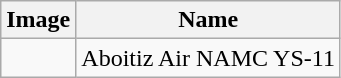<table class="wikitable">
<tr>
<th>Image</th>
<th>Name</th>
</tr>
<tr>
<td></td>
<td>Aboitiz Air NAMC YS-11</td>
</tr>
</table>
